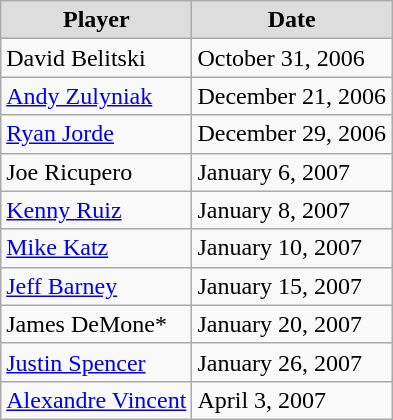<table class="wikitable">
<tr align="center"  bgcolor="#dddddd">
<td><strong>Player</strong></td>
<td><strong>Date</strong></td>
</tr>
<tr>
<td>David Belitski</td>
<td>October 31, 2006</td>
</tr>
<tr>
<td><a href='#'>Andy Zulyniak</a></td>
<td>December 21, 2006</td>
</tr>
<tr>
<td><a href='#'>Ryan Jorde</a></td>
<td>December 29, 2006</td>
</tr>
<tr>
<td>Joe Ricupero</td>
<td>January 6, 2007</td>
</tr>
<tr>
<td><a href='#'>Kenny Ruiz</a></td>
<td>January 8, 2007</td>
</tr>
<tr>
<td><a href='#'>Mike Katz</a></td>
<td>January 10, 2007</td>
</tr>
<tr>
<td><a href='#'>Jeff Barney</a></td>
<td>January 15, 2007</td>
</tr>
<tr>
<td>James DeMone*</td>
<td>January 20, 2007</td>
</tr>
<tr>
<td><a href='#'>Justin Spencer</a></td>
<td>January 26, 2007</td>
</tr>
<tr>
<td><a href='#'>Alexandre Vincent</a></td>
<td>April 3, 2007</td>
</tr>
</table>
